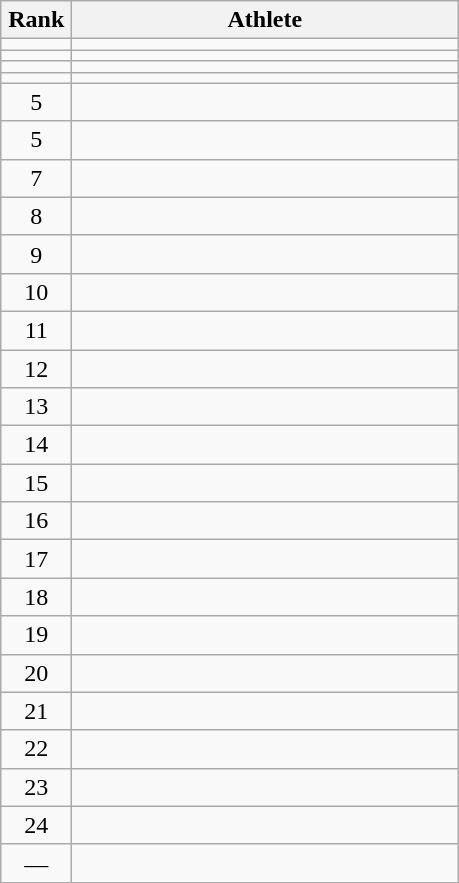<table class="wikitable" style="text-align: center;">
<tr>
<th width=40>Rank</th>
<th width=250>Athlete</th>
</tr>
<tr>
<td></td>
<td align="left"></td>
</tr>
<tr>
<td></td>
<td align="left"></td>
</tr>
<tr>
<td></td>
<td align="left"></td>
</tr>
<tr>
<td></td>
<td align="left"></td>
</tr>
<tr>
<td>5</td>
<td align="left"></td>
</tr>
<tr>
<td>5</td>
<td align="left"></td>
</tr>
<tr>
<td>7</td>
<td align="left"></td>
</tr>
<tr>
<td>8</td>
<td align="left"></td>
</tr>
<tr>
<td>9</td>
<td align="left"></td>
</tr>
<tr>
<td>10</td>
<td align="left"></td>
</tr>
<tr>
<td>11</td>
<td align="left"></td>
</tr>
<tr>
<td>12</td>
<td align="left"></td>
</tr>
<tr>
<td>13</td>
<td align="left"></td>
</tr>
<tr>
<td>14</td>
<td align="left"></td>
</tr>
<tr>
<td>15</td>
<td align="left"></td>
</tr>
<tr>
<td>16</td>
<td align="left"></td>
</tr>
<tr>
<td>17</td>
<td align="left"></td>
</tr>
<tr>
<td>18</td>
<td align="left"></td>
</tr>
<tr>
<td>19</td>
<td align="left"></td>
</tr>
<tr>
<td>20</td>
<td align="left"></td>
</tr>
<tr>
<td>21</td>
<td align="left"></td>
</tr>
<tr>
<td>22</td>
<td align="left"></td>
</tr>
<tr>
<td>23</td>
<td align="left"></td>
</tr>
<tr>
<td>24</td>
<td align="left"></td>
</tr>
<tr>
<td>—</td>
<td align="left"></td>
</tr>
</table>
